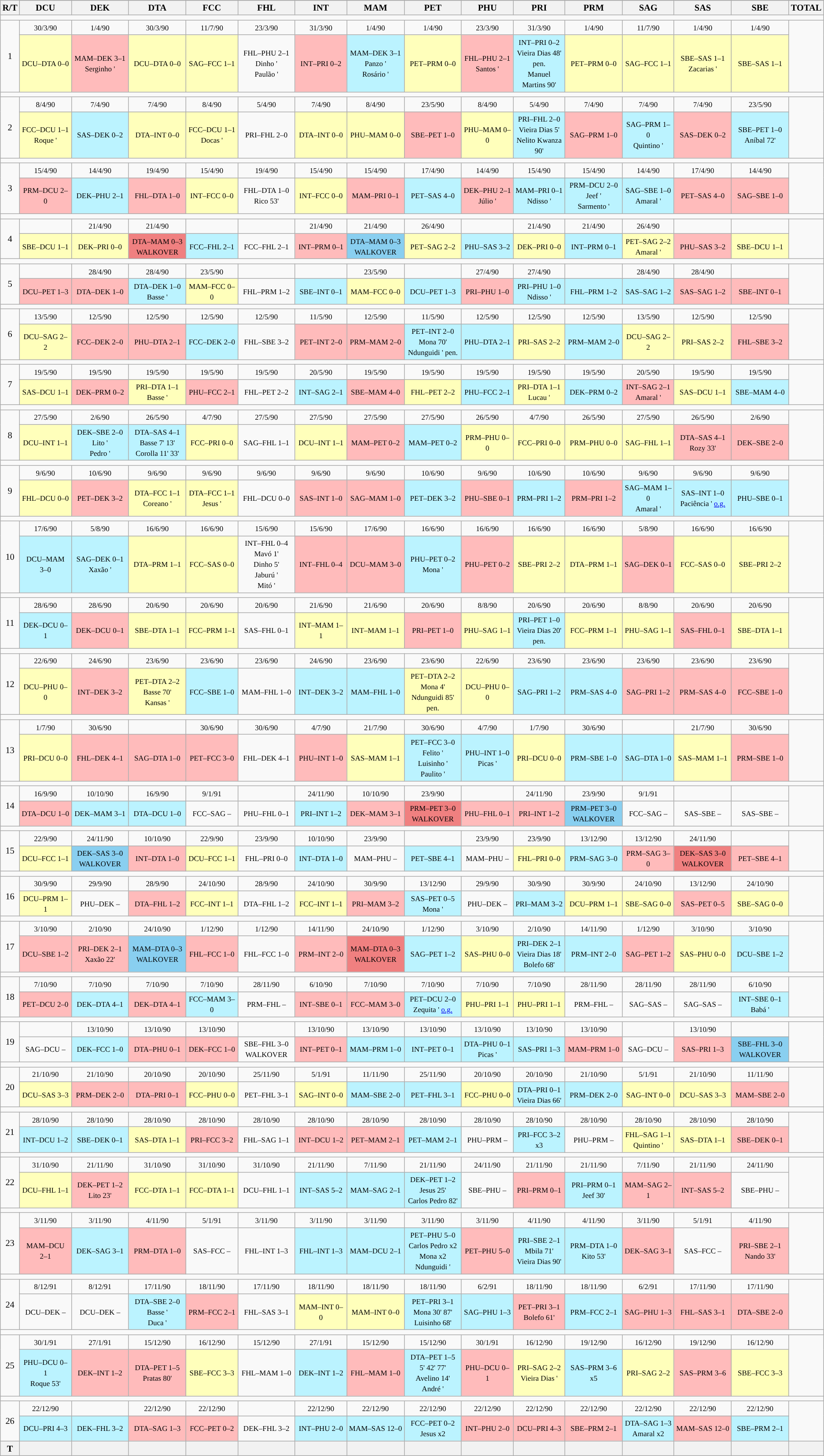<table class="wikitable">
<tr style="font-size: 85%;">
<th scope="col" rowspan="2">R/T</th>
</tr>
<tr style="font-size: 85%;">
<th style="width: 90px" colspan="1">DCU</th>
<th style="width: 90px" colspan="1">DEK</th>
<th style="width: 90px" colspan="1">DTA</th>
<th style="width: 90px" colspan="1">FCC</th>
<th style="width: 90px" colspan="1">FHL</th>
<th style="width: 90px" colspan="1">INT</th>
<th style="width: 90px" colspan="1">MAM</th>
<th style="width: 90px" colspan="1">PET</th>
<th style="width: 90px" colspan="1">PHU</th>
<th style="width: 90px" colspan="1">PRI</th>
<th style="width: 90px" colspan="1">PRM</th>
<th style="width: 90px" colspan="1">SAG</th>
<th style="width: 90px" colspan="1">SAS</th>
<th style="width: 90px" colspan="1">SBE</th>
<th style="width: 30px" colspan="1">TOTAL</th>
</tr>
<tr>
<td colspan=16></td>
</tr>
<tr align=center style="font-size: 85%;">
<td rowspan=2>1</td>
<td><small>30/3/90</small></td>
<td><small>1/4/90</small></td>
<td><small>30/3/90</small></td>
<td><small>11/7/90</small></td>
<td><small>23/3/90</small></td>
<td><small>31/3/90</small></td>
<td><small>1/4/90</small></td>
<td><small>1/4/90</small></td>
<td><small>23/3/90</small></td>
<td><small>31/3/90</small></td>
<td><small>1/4/90</small></td>
<td><small>11/7/90</small></td>
<td><small>1/4/90</small></td>
<td><small>1/4/90</small></td>
<td rowspan=2></td>
</tr>
<tr align=center style="font-size: 85%;">
<td bgcolor=#ffffbb><small>DCU–DTA 0–0</small></td>
<td bgcolor=#ffbbbb><small>MAM–DEK 3–1<br>Serginho '</small></td>
<td bgcolor=#ffffbb><small>DCU–DTA 0–0</small></td>
<td bgcolor=#ffffbb><small>SAG–FCC 1–1</small></td>
<td><small>FHL–PHU 2–1<br>Dinho '<br>Paulão '</small></td>
<td bgcolor=#ffbbbb><small>INT–PRI 0–2</small></td>
<td bgcolor=#bbf3ff><small>MAM–DEK 3–1<br>Panzo '<br>Rosário '</small></td>
<td bgcolor=#ffffbb><small>PET–PRM 0–0</small></td>
<td bgcolor=#ffbbbb><small>FHL–PHU 2–1<br>Santos '</small></td>
<td bgcolor=#bbf3ff><small>INT–PRI 0–2<br>Vieira Dias 48' pen.<br>Manuel Martins 90'</small></td>
<td bgcolor=#ffffbb><small>PET–PRM 0–0</small></td>
<td bgcolor=#ffffbb><small>SAG–FCC 1–1</small></td>
<td bgcolor=#ffffbb><small>SBE–SAS 1–1<br>Zacarias '</small></td>
<td bgcolor=#ffffbb><small>SBE–SAS 1–1</small></td>
</tr>
<tr>
<td colspan=16></td>
</tr>
<tr align=center style="font-size: 85%;">
<td rowspan=2>2</td>
<td><small>8/4/90</small></td>
<td><small>7/4/90</small></td>
<td><small>7/4/90</small></td>
<td><small>8/4/90</small></td>
<td><small>5/4/90</small></td>
<td><small>7/4/90</small></td>
<td><small>8/4/90</small></td>
<td><small>23/5/90</small></td>
<td><small>8/4/90</small></td>
<td><small>5/4/90</small></td>
<td><small>7/4/90</small></td>
<td><small>7/4/90</small></td>
<td><small>7/4/90</small></td>
<td><small>23/5/90</small></td>
<td rowspan=2></td>
</tr>
<tr align=center style="font-size: 85%;">
<td bgcolor=#ffffbb><small>FCC–DCU 1–1<br>Roque '</small></td>
<td bgcolor=#bbf3ff><small>SAS–DEK 0–2</small></td>
<td bgcolor=#ffffbb><small>DTA–INT 0–0</small></td>
<td bgcolor=#ffffbb><small>FCC–DCU 1–1<br>Docas '</small></td>
<td><small>PRI–FHL 2–0</small></td>
<td bgcolor=#ffffbb><small>DTA–INT 0–0</small></td>
<td bgcolor=#ffffbb><small>PHU–MAM 0–0</small></td>
<td bgcolor=#ffbbbb><small>SBE–PET 1–0</small></td>
<td bgcolor=#ffffbb><small>PHU–MAM 0–0</small></td>
<td bgcolor=#bbf3ff><small>PRI–FHL 2–0<br>Vieira Dias 5'<br>Nelito Kwanza 90'</small></td>
<td bgcolor=#ffbbbb><small>SAG–PRM 1–0</small></td>
<td bgcolor=#bbf3ff><small>SAG–PRM 1–0<br>Quintino '</small></td>
<td bgcolor=#ffbbbb><small>SAS–DEK 0–2</small></td>
<td bgcolor=#bbf3ff><small>SBE–PET 1–0<br>Aníbal 72'</small></td>
</tr>
<tr>
<td colspan=16></td>
</tr>
<tr align=center style="font-size: 85%;">
<td rowspan=2>3</td>
<td><small>15/4/90</small></td>
<td><small>14/4/90</small></td>
<td><small>19/4/90</small></td>
<td><small>15/4/90</small></td>
<td><small>19/4/90</small></td>
<td><small>15/4/90</small></td>
<td><small>15/4/90</small></td>
<td><small>17/4/90</small></td>
<td><small>14/4/90</small></td>
<td><small>15/4/90</small></td>
<td><small>15/4/90</small></td>
<td><small>14/4/90</small></td>
<td><small>17/4/90</small></td>
<td><small>14/4/90</small></td>
<td rowspan=2></td>
</tr>
<tr align=center style="font-size: 85%;">
<td bgcolor=#ffbbbb><small>PRM–DCU 2–0</small></td>
<td bgcolor=#bbf3ff><small>DEK–PHU 2–1</small></td>
<td bgcolor=#ffbbbb><small>FHL–DTA 1–0</small></td>
<td bgcolor=#ffffbb><small>INT–FCC 0–0</small></td>
<td><small>FHL–DTA 1–0<br>Rico 53'</small></td>
<td bgcolor=#ffffbb><small>INT–FCC 0–0</small></td>
<td bgcolor=#ffbbbb><small>MAM–PRI 0–1</small></td>
<td bgcolor=#bbf3ff><small>PET–SAS 4–0</small></td>
<td bgcolor=#ffbbbb><small>DEK–PHU 2–1<br>Júlio '</small></td>
<td bgcolor=#bbf3ff><small>MAM–PRI 0–1<br>Ndisso '</small></td>
<td bgcolor=#bbf3ff><small>PRM–DCU 2–0<br>Jeef '<br>Sarmento '</small></td>
<td bgcolor=#bbf3ff><small>SAG–SBE 1–0<br>Amaral '</small></td>
<td bgcolor=#ffbbbb><small>PET–SAS 4–0</small></td>
<td bgcolor=#ffbbbb><small>SAG–SBE 1–0</small></td>
</tr>
<tr>
<td colspan=16></td>
</tr>
<tr align=center style="font-size: 85%;">
<td rowspan=2>4</td>
<td><small></small></td>
<td><small>21/4/90</small></td>
<td><small>21/4/90</small></td>
<td><small></small></td>
<td><small></small></td>
<td><small>21/4/90</small></td>
<td><small>21/4/90</small></td>
<td><small>26/4/90</small></td>
<td><small></small></td>
<td><small>21/4/90</small></td>
<td><small>21/4/90</small></td>
<td><small>26/4/90</small></td>
<td><small></small></td>
<td><small></small></td>
<td rowspan=2></td>
</tr>
<tr align=center style="font-size: 85%;">
<td bgcolor=#ffffbb><small>SBE–DCU 1–1</small></td>
<td bgcolor=#ffffbb><small>DEK–PRI 0–0</small></td>
<td bgcolor=#f08080><small>DTA–MAM 0–3<br>WALKOVER</small></td>
<td bgcolor=#bbf3ff><small>FCC–FHL 2–1</small></td>
<td><small>FCC–FHL 2–1</small></td>
<td bgcolor=#ffbbbb><small>INT–PRM 0–1</small></td>
<td bgcolor=#89cff0><small>DTA–MAM 0–3<br>WALKOVER</small></td>
<td bgcolor=#ffffbb><small>PET–SAG 2–2</small></td>
<td bgcolor=#bbf3ff><small>PHU–SAS 3–2</small></td>
<td bgcolor=#ffffbb><small>DEK–PRI 0–0</small></td>
<td bgcolor=#bbf3ff><small>INT–PRM 0–1</small></td>
<td bgcolor=#ffffbb><small>PET–SAG 2–2<br>Amaral '</small></td>
<td bgcolor=#ffbbbb><small>PHU–SAS 3–2</small></td>
<td bgcolor=#ffffbb><small>SBE–DCU 1–1</small></td>
</tr>
<tr>
<td colspan=16></td>
</tr>
<tr align=center style="font-size: 85%;">
<td rowspan=2>5</td>
<td><small></small></td>
<td><small>28/4/90</small></td>
<td><small>28/4/90</small></td>
<td><small>23/5/90</small></td>
<td><small></small></td>
<td><small></small></td>
<td><small>23/5/90</small></td>
<td><small></small></td>
<td><small>27/4/90</small></td>
<td><small>27/4/90</small></td>
<td><small></small></td>
<td><small>28/4/90</small></td>
<td><small>28/4/90</small></td>
<td><small></small></td>
<td rowspan=2></td>
</tr>
<tr align=center style="font-size: 85%;">
<td bgcolor=#ffbbbb><small>DCU–PET 1–3</small></td>
<td bgcolor=#ffbbbb><small>DTA–DEK 1–0</small></td>
<td bgcolor=#bbf3ff><small>DTA–DEK 1–0<br>Basse '</small></td>
<td bgcolor=#ffffbb><small>MAM–FCC 0–0</small></td>
<td><small>FHL–PRM 1–2</small></td>
<td bgcolor=#bbf3ff><small>SBE–INT 0–1</small></td>
<td bgcolor=#ffffbb><small>MAM–FCC 0–0</small></td>
<td bgcolor=#bbf3ff><small>DCU–PET 1–3</small></td>
<td bgcolor=#ffbbbb><small>PRI–PHU 1–0</small></td>
<td bgcolor=#bbf3ff><small>PRI–PHU 1–0<br>Ndisso '</small></td>
<td bgcolor=#bbf3ff><small>FHL–PRM 1–2</small></td>
<td bgcolor=#bbf3ff><small>SAS–SAG 1–2</small></td>
<td bgcolor=#ffbbbb><small>SAS–SAG 1–2</small></td>
<td bgcolor=#ffbbbb><small>SBE–INT 0–1</small></td>
</tr>
<tr>
<td colspan=16></td>
</tr>
<tr align=center style="font-size: 85%;">
<td rowspan=2>6</td>
<td><small>13/5/90</small></td>
<td><small>12/5/90</small></td>
<td><small>12/5/90</small></td>
<td><small>12/5/90</small></td>
<td><small>12/5/90</small></td>
<td><small>11/5/90</small></td>
<td><small>12/5/90</small></td>
<td><small>11/5/90</small></td>
<td><small>12/5/90</small></td>
<td><small>12/5/90</small></td>
<td><small>12/5/90</small></td>
<td><small>13/5/90</small></td>
<td><small>12/5/90</small></td>
<td><small>12/5/90</small></td>
<td rowspan=2></td>
</tr>
<tr align=center style="font-size: 85%;">
<td bgcolor=#ffffbb><small>DCU–SAG 2–2</small></td>
<td bgcolor=#ffbbbb><small>FCC–DEK 2–0</small></td>
<td bgcolor=#ffbbbb><small>PHU–DTA 2–1</small></td>
<td bgcolor=#bbf3ff><small>FCC–DEK 2–0</small></td>
<td><small>FHL–SBE 3–2</small></td>
<td bgcolor=#ffbbbb><small>PET–INT 2–0</small></td>
<td bgcolor=#ffbbbb><small>PRM–MAM 2–0</small></td>
<td bgcolor=#bbf3ff><small>PET–INT 2–0<br>Mona 70'<br>Ndunguidi ' pen.</small></td>
<td bgcolor=#bbf3ff><small>PHU–DTA 2–1</small></td>
<td bgcolor=#ffffbb><small>PRI–SAS 2–2</small></td>
<td bgcolor=#bbf3ff><small>PRM–MAM 2–0</small></td>
<td bgcolor=#ffffbb><small>DCU–SAG 2–2</small></td>
<td bgcolor=#ffffbb><small>PRI–SAS 2–2</small></td>
<td bgcolor=#ffbbbb><small>FHL–SBE 3–2</small></td>
</tr>
<tr>
<td colspan=16></td>
</tr>
<tr align=center style="font-size: 85%;">
<td rowspan=2>7</td>
<td><small>19/5/90</small></td>
<td><small>19/5/90</small></td>
<td><small>19/5/90</small></td>
<td><small>19/5/90</small></td>
<td><small>19/5/90</small></td>
<td><small>20/5/90</small></td>
<td><small>19/5/90</small></td>
<td><small>19/5/90</small></td>
<td><small>19/5/90</small></td>
<td><small>19/5/90</small></td>
<td><small>19/5/90</small></td>
<td><small>20/5/90</small></td>
<td><small>19/5/90</small></td>
<td><small>19/5/90</small></td>
<td rowspan=2></td>
</tr>
<tr align=center style="font-size: 85%;">
<td bgcolor=#ffffbb><small>SAS–DCU 1–1</small></td>
<td bgcolor=#ffbbbb><small>DEK–PRM 0–2</small></td>
<td bgcolor=#ffffbb><small>PRI–DTA 1–1<br>Basse '</small></td>
<td bgcolor=#ffbbbb><small>PHU–FCC 2–1</small></td>
<td><small>FHL–PET 2–2</small></td>
<td bgcolor=#bbf3ff><small>INT–SAG 2–1</small></td>
<td bgcolor=#ffbbbb><small>SBE–MAM 4–0</small></td>
<td bgcolor=#ffffbb><small>FHL–PET 2–2</small></td>
<td bgcolor=#bbf3ff><small>PHU–FCC 2–1</small></td>
<td bgcolor=#ffffbb><small>PRI–DTA 1–1<br>Lucau '</small></td>
<td bgcolor=#bbf3ff><small>DEK–PRM 0–2</small></td>
<td bgcolor=#ffbbbb><small>INT–SAG 2–1<br>Amaral '</small></td>
<td bgcolor=#ffffbb><small>SAS–DCU 1–1</small></td>
<td bgcolor=#bbf3ff><small>SBE–MAM 4–0</small></td>
</tr>
<tr>
<td colspan=16></td>
</tr>
<tr align=center style="font-size: 85%;">
<td rowspan=2>8</td>
<td><small>27/5/90</small></td>
<td><small>2/6/90</small></td>
<td><small>26/5/90</small></td>
<td><small>4/7/90</small></td>
<td><small>27/5/90</small></td>
<td><small>27/5/90</small></td>
<td><small>27/5/90</small></td>
<td><small>27/5/90</small></td>
<td><small>26/5/90</small></td>
<td><small>4/7/90</small></td>
<td><small>26/5/90</small></td>
<td><small>27/5/90</small></td>
<td><small>26/5/90</small></td>
<td><small>2/6/90</small></td>
<td rowspan=2></td>
</tr>
<tr align=center style="font-size: 85%;">
<td bgcolor=#ffffbb><small>DCU–INT 1–1</small></td>
<td bgcolor=#bbf3ff><small>DEK–SBE 2–0<br>Lito '<br>Pedro '</small></td>
<td bgcolor=#bbf3ff><small>DTA–SAS 4–1<br>Basse 7' 13'<br>Corolla 11' 33'</small></td>
<td bgcolor=#ffffbb><small>FCC–PRI 0–0</small></td>
<td><small>SAG–FHL 1–1</small></td>
<td bgcolor=#ffffbb><small>DCU–INT 1–1</small></td>
<td bgcolor=#ffbbbb><small>MAM–PET 0–2</small></td>
<td bgcolor=#bbf3ff><small>MAM–PET 0–2</small></td>
<td bgcolor=#ffffbb><small>PRM–PHU 0–0</small></td>
<td bgcolor=#ffffbb><small>FCC–PRI 0–0</small></td>
<td bgcolor=#ffffbb><small>PRM–PHU 0–0</small></td>
<td bgcolor=#ffffbb><small>SAG–FHL 1–1</small></td>
<td bgcolor=#ffbbbb><small>DTA–SAS 4–1<br>Rozy 33'</small></td>
<td bgcolor=#ffbbbb><small>DEK–SBE 2–0</small></td>
</tr>
<tr>
<td colspan=16></td>
</tr>
<tr align=center style="font-size: 85%;">
<td rowspan=2>9</td>
<td><small>9/6/90</small></td>
<td><small>10/6/90</small></td>
<td><small>9/6/90</small></td>
<td><small>9/6/90</small></td>
<td><small>9/6/90</small></td>
<td><small>9/6/90</small></td>
<td><small>9/6/90</small></td>
<td><small>10/6/90</small></td>
<td><small>9/6/90</small></td>
<td><small>10/6/90</small></td>
<td><small>10/6/90</small></td>
<td><small>9/6/90</small></td>
<td><small>9/6/90</small></td>
<td><small>9/6/90</small></td>
<td rowspan=2></td>
</tr>
<tr align=center style="font-size: 85%;">
<td bgcolor=#ffffbb><small>FHL–DCU 0–0</small></td>
<td bgcolor=#ffbbbb><small>PET–DEK 3–2</small></td>
<td bgcolor=#ffffbb><small>DTA–FCC 1–1<br>Coreano '</small></td>
<td bgcolor=#ffffbb><small>DTA–FCC 1–1<br>Jesus '</small></td>
<td><small>FHL–DCU 0–0</small></td>
<td bgcolor=#ffbbbb><small>SAS–INT 1–0</small></td>
<td bgcolor=#ffbbbb><small>SAG–MAM 1–0</small></td>
<td bgcolor=#bbf3ff><small>PET–DEK 3–2</small></td>
<td bgcolor=#ffbbbb><small>PHU–SBE 0–1</small></td>
<td bgcolor=#bbf3ff><small>PRM–PRI 1–2</small></td>
<td bgcolor=#ffbbbb><small>PRM–PRI 1–2</small></td>
<td bgcolor=#bbf3ff><small>SAG–MAM 1–0<br>Amaral '</small></td>
<td bgcolor=#bbf3ff><small>SAS–INT 1–0<br>Paciência ' <a href='#'>o.g.</a></small></td>
<td bgcolor=#bbf3ff><small>PHU–SBE 0–1</small></td>
</tr>
<tr>
<td colspan=16></td>
</tr>
<tr align=center style="font-size: 85%;">
<td rowspan=2>10</td>
<td><small>17/6/90</small></td>
<td><small>5/8/90</small></td>
<td><small>16/6/90</small></td>
<td><small>16/6/90</small></td>
<td><small>15/6/90</small></td>
<td><small>15/6/90</small></td>
<td><small>17/6/90</small></td>
<td><small>16/6/90</small></td>
<td><small>16/6/90</small></td>
<td><small>16/6/90</small></td>
<td><small>16/6/90</small></td>
<td><small>5/8/90</small></td>
<td><small>16/6/90</small></td>
<td><small>16/6/90</small></td>
<td rowspan=2></td>
</tr>
<tr align=center style="font-size: 85%;">
<td bgcolor=#bbf3ff><small>DCU–MAM 3–0</small></td>
<td bgcolor=#bbf3ff><small>SAG–DEK 0–1<br>Xaxão '</small></td>
<td bgcolor=#ffffbb><small>DTA–PRM 1–1</small></td>
<td bgcolor=#ffffbb><small>FCC–SAS 0–0</small></td>
<td><small>INT–FHL 0–4<br>Mavó 1'<br>Dinho 5'<br>Jaburú '<br>Mitó '</small></td>
<td bgcolor=#ffbbbb><small>INT–FHL 0–4</small></td>
<td bgcolor=#ffbbbb><small>DCU–MAM 3–0</small></td>
<td bgcolor=#bbf3ff><small>PHU–PET 0–2<br>Mona '</small></td>
<td bgcolor=#ffbbbb><small>PHU–PET 0–2</small></td>
<td bgcolor=#ffffbb><small>SBE–PRI 2–2</small></td>
<td bgcolor=#ffffbb><small>DTA–PRM 1–1</small></td>
<td bgcolor=#ffbbbb><small>SAG–DEK 0–1</small></td>
<td bgcolor=#ffffbb><small>FCC–SAS 0–0</small></td>
<td bgcolor=#ffffbb><small>SBE–PRI 2–2</small></td>
</tr>
<tr>
<td colspan=16></td>
</tr>
<tr align=center style="font-size: 85%;">
<td rowspan=2>11</td>
<td><small>28/6/90</small></td>
<td><small>28/6/90</small></td>
<td><small>20/6/90</small></td>
<td><small>20/6/90</small></td>
<td><small>20/6/90</small></td>
<td><small>21/6/90</small></td>
<td><small>21/6/90</small></td>
<td><small>20/6/90</small></td>
<td><small>8/8/90</small></td>
<td><small>20/6/90</small></td>
<td><small>20/6/90</small></td>
<td><small>8/8/90</small></td>
<td><small>20/6/90</small></td>
<td><small>20/6/90</small></td>
<td rowspan=2></td>
</tr>
<tr align=center style="font-size: 85%;">
<td bgcolor=#bbf3ff><small>DEK–DCU 0–1</small></td>
<td bgcolor=#ffbbbb><small>DEK–DCU 0–1</small></td>
<td bgcolor=#ffffbb><small>SBE–DTA 1–1</small></td>
<td bgcolor=#ffffbb><small>FCC–PRM 1–1</small></td>
<td><small>SAS–FHL 0–1</small></td>
<td bgcolor=#ffffbb><small>INT–MAM 1–1</small></td>
<td bgcolor=#ffffbb><small>INT–MAM 1–1</small></td>
<td bgcolor=#ffbbbb><small>PRI–PET 1–0</small></td>
<td bgcolor=#ffffbb><small>PHU–SAG 1–1</small></td>
<td bgcolor=#bbf3ff><small>PRI–PET 1–0<br>Vieira Dias 20' pen.</small></td>
<td bgcolor=#ffffbb><small>FCC–PRM 1–1</small></td>
<td bgcolor=#ffffbb><small>PHU–SAG 1–1</small></td>
<td bgcolor=#ffbbbb><small>SAS–FHL 0–1</small></td>
<td bgcolor=#ffffbb><small>SBE–DTA 1–1</small></td>
</tr>
<tr>
<td colspan=16></td>
</tr>
<tr align=center style="font-size: 85%;">
<td rowspan=2>12</td>
<td><small>22/6/90</small></td>
<td><small>24/6/90</small></td>
<td><small>23/6/90</small></td>
<td><small>23/6/90</small></td>
<td><small>23/6/90</small></td>
<td><small>24/6/90</small></td>
<td><small>23/6/90</small></td>
<td><small>23/6/90</small></td>
<td><small>22/6/90</small></td>
<td><small>23/6/90</small></td>
<td><small>23/6/90</small></td>
<td><small>23/6/90</small></td>
<td><small>23/6/90</small></td>
<td><small>23/6/90</small></td>
<td rowspan=2></td>
</tr>
<tr align=center style="font-size: 85%;">
<td bgcolor=#ffffbb><small>DCU–PHU 0–0</small></td>
<td bgcolor=#ffbbbb><small>INT–DEK 3–2</small></td>
<td bgcolor=#ffffbb><small>PET–DTA 2–2<br>Basse 70'<br>Kansas '</small></td>
<td bgcolor=#bbf3ff><small>FCC–SBE 1–0</small></td>
<td><small>MAM–FHL 1–0</small></td>
<td bgcolor=#bbf3ff><small>INT–DEK 3–2</small></td>
<td bgcolor=#bbf3ff><small>MAM–FHL 1–0</small></td>
<td bgcolor=#ffffbb><small>PET–DTA 2–2<br>Mona 4'<br>Ndunguidi 85' pen.</small></td>
<td bgcolor=#ffffbb><small>DCU–PHU 0–0</small></td>
<td bgcolor=#bbf3ff><small>SAG–PRI 1–2</small></td>
<td bgcolor=#bbf3ff><small>PRM–SAS 4–0</small></td>
<td bgcolor=#ffbbbb><small>SAG–PRI 1–2</small></td>
<td bgcolor=#ffbbbb><small>PRM–SAS 4–0</small></td>
<td bgcolor=#ffbbbb><small>FCC–SBE 1–0</small></td>
</tr>
<tr>
<td colspan=16></td>
</tr>
<tr align=center style="font-size: 85%;">
<td rowspan=2>13</td>
<td><small>1/7/90</small></td>
<td><small>30/6/90</small></td>
<td><small></small></td>
<td><small>30/6/90</small></td>
<td><small>30/6/90</small></td>
<td><small>4/7/90</small></td>
<td><small>21/7/90</small></td>
<td><small>30/6/90</small></td>
<td><small>4/7/90</small></td>
<td><small>1/7/90</small></td>
<td><small>30/6/90</small></td>
<td><small></small></td>
<td><small>21/7/90</small></td>
<td><small>30/6/90</small></td>
<td rowspan=2></td>
</tr>
<tr align=center style="font-size: 85%;">
<td bgcolor=#ffffbb><small>PRI–DCU 0–0</small></td>
<td bgcolor=#ffbbbb><small>FHL–DEK 4–1</small></td>
<td bgcolor=#ffbbbb><small>SAG–DTA 1–0</small></td>
<td bgcolor=#ffbbbb><small>PET–FCC 3–0</small></td>
<td><small>FHL–DEK 4–1</small></td>
<td bgcolor=#ffbbbb><small>PHU–INT 1–0</small></td>
<td bgcolor=#ffffbb><small>SAS–MAM 1–1</small></td>
<td bgcolor=#bbf3ff><small>PET–FCC 3–0<br>Felito '<br>Luisinho '<br>Paulito '</small></td>
<td bgcolor=#bbf3ff><small>PHU–INT 1–0<br>Picas '</small></td>
<td bgcolor=#ffffbb><small>PRI–DCU 0–0</small></td>
<td bgcolor=#bbf3ff><small>PRM–SBE 1–0</small></td>
<td bgcolor=#bbf3ff><small>SAG–DTA 1–0</small></td>
<td bgcolor=#ffffbb><small>SAS–MAM 1–1</small></td>
<td bgcolor=#ffbbbb><small>PRM–SBE 1–0</small></td>
</tr>
<tr>
<td colspan=16></td>
</tr>
<tr align=center style="font-size: 85%;">
<td rowspan=2>14</td>
<td><small>16/9/90</small></td>
<td><small>10/10/90</small></td>
<td><small>16/9/90</small></td>
<td><small>9/1/91</small></td>
<td><small></small></td>
<td><small>24/11/90</small></td>
<td><small>10/10/90</small></td>
<td><small>23/9/90</small></td>
<td><small></small></td>
<td><small>24/11/90</small></td>
<td><small>23/9/90</small></td>
<td><small>9/1/91</small></td>
<td><small></small></td>
<td><small></small></td>
<td rowspan=2></td>
</tr>
<tr align=center style="font-size: 85%;">
<td bgcolor=#ffbbbb><small>DTA–DCU 1–0</small></td>
<td bgcolor=#bbf3ff><small>DEK–MAM 3–1</small></td>
<td bgcolor=#bbf3ff><small>DTA–DCU 1–0</small></td>
<td bgcolor=><small>FCC–SAG –</small></td>
<td><small>PHU–FHL 0–1</small></td>
<td bgcolor=#bbf3ff><small>PRI–INT 1–2</small></td>
<td bgcolor=#ffbbbb><small>DEK–MAM 3–1</small></td>
<td bgcolor=#f08080><small>PRM–PET 3–0<br>WALKOVER</small></td>
<td bgcolor=#ffbbbb><small>PHU–FHL 0–1</small></td>
<td bgcolor=#ffbbbb><small>PRI–INT 1–2</small></td>
<td bgcolor=#89cff0><small>PRM–PET 3–0<br>WALKOVER</small></td>
<td bgcolor=><small>FCC–SAG –</small></td>
<td bgcolor=><small>SAS–SBE –</small></td>
<td bgcolor=><small>SAS–SBE –</small></td>
</tr>
<tr>
<td colspan=16></td>
</tr>
<tr align=center style="font-size: 85%;">
<td rowspan=2>15</td>
<td><small>22/9/90</small></td>
<td><small>24/11/90</small></td>
<td><small>10/10/90</small></td>
<td><small>22/9/90</small></td>
<td><small>23/9/90</small></td>
<td><small>10/10/90</small></td>
<td><small>23/9/90</small></td>
<td><small></small></td>
<td><small>23/9/90</small></td>
<td><small>23/9/90</small></td>
<td><small>13/12/90</small></td>
<td><small>13/12/90</small></td>
<td><small>24/11/90</small></td>
<td><small></small></td>
<td rowspan=2></td>
</tr>
<tr align=center style="font-size: 85%;">
<td bgcolor=#ffffbb><small>DCU–FCC 1–1</small></td>
<td bgcolor=#89cff0><small>DEK–SAS 3–0<br>WALKOVER</small></td>
<td bgcolor=#ffbbbb><small>INT–DTA 1–0</small></td>
<td bgcolor=#ffffbb><small>DCU–FCC 1–1</small></td>
<td><small>FHL–PRI 0–0</small></td>
<td bgcolor=#bbf3ff><small>INT–DTA 1–0</small></td>
<td bgcolor=><small>MAM–PHU –</small></td>
<td bgcolor=#bbf3ff><small>PET–SBE 4–1</small></td>
<td bgcolor=><small>MAM–PHU –</small></td>
<td bgcolor=#ffffbb><small>FHL–PRI 0–0</small></td>
<td bgcolor=#bbf3ff><small>PRM–SAG 3–0</small></td>
<td bgcolor=#ffbbbb><small>PRM–SAG 3–0</small></td>
<td bgcolor=#f08080><small>DEK–SAS 3–0<br>WALKOVER</small></td>
<td bgcolor=#ffbbbb><small>PET–SBE 4–1</small></td>
</tr>
<tr>
<td colspan=16></td>
</tr>
<tr align=center style="font-size: 85%;">
<td rowspan=2>16</td>
<td><small>30/9/90</small></td>
<td><small>29/9/90</small></td>
<td><small>28/9/90</small></td>
<td><small>24/10/90</small></td>
<td><small>28/9/90</small></td>
<td><small>24/10/90</small></td>
<td><small>30/9/90</small></td>
<td><small>13/12/90</small></td>
<td><small>29/9/90</small></td>
<td><small>30/9/90</small></td>
<td><small>30/9/90</small></td>
<td><small>24/10/90</small></td>
<td><small>13/12/90</small></td>
<td><small>24/10/90</small></td>
<td rowspan=2></td>
</tr>
<tr align=center style="font-size: 85%;">
<td bgcolor=#ffffbb><small>DCU–PRM 1–1</small></td>
<td bgcolor=><small>PHU–DEK –</small></td>
<td bgcolor=#ffbbbb><small>DTA–FHL 1–2</small></td>
<td bgcolor=#ffffbb><small>FCC–INT 1–1</small></td>
<td><small>DTA–FHL 1–2</small></td>
<td bgcolor=#ffffbb><small>FCC–INT 1–1</small></td>
<td bgcolor=#ffbbbb><small>PRI–MAM 3–2</small></td>
<td bgcolor=#bbf3ff><small>SAS–PET 0–5<br>Mona '</small></td>
<td bgcolor=><small>PHU–DEK –</small></td>
<td bgcolor=#bbf3ff><small>PRI–MAM 3–2</small></td>
<td bgcolor=#ffffbb><small>DCU–PRM 1–1</small></td>
<td bgcolor=#ffffbb><small>SBE–SAG 0–0</small></td>
<td bgcolor=#ffbbbb><small>SAS–PET 0–5</small></td>
<td bgcolor=#ffffbb><small>SBE–SAG 0–0</small></td>
</tr>
<tr>
<td colspan=16></td>
</tr>
<tr align=center style="font-size: 85%;">
<td rowspan=2>17</td>
<td><small>3/10/90</small></td>
<td><small>2/10/90</small></td>
<td><small>24/10/90</small></td>
<td><small>1/12/90</small></td>
<td><small>1/12/90</small></td>
<td><small>14/11/90</small></td>
<td><small>24/10/90</small></td>
<td><small>1/12/90</small></td>
<td><small>3/10/90</small></td>
<td><small>2/10/90</small></td>
<td><small>14/11/90</small></td>
<td><small>1/12/90</small></td>
<td><small>3/10/90</small></td>
<td><small>3/10/90</small></td>
<td rowspan=2></td>
</tr>
<tr align=center style="font-size: 85%;">
<td bgcolor=#ffbbbb><small>DCU–SBE 1–2</small></td>
<td bgcolor=#ffbbbb><small>PRI–DEK 2–1<br>Xaxão 22'</small></td>
<td bgcolor=#89cff0><small>MAM–DTA 0–3<br>WALKOVER</small></td>
<td bgcolor=#ffbbbb><small>FHL–FCC 1–0</small></td>
<td><small>FHL–FCC 1–0</small></td>
<td bgcolor=#ffbbbb><small>PRM–INT 2–0</small></td>
<td bgcolor=#f08080><small>MAM–DTA 0–3<br>WALKOVER</small></td>
<td bgcolor=#bbf3ff><small>SAG–PET 1–2</small></td>
<td bgcolor=#ffffbb><small>SAS–PHU 0–0</small></td>
<td bgcolor=#bbf3ff><small>PRI–DEK 2–1<br>Vieira Dias 18'<br>Bolefo 68'</small></td>
<td bgcolor=#bbf3ff><small>PRM–INT 2–0</small></td>
<td bgcolor=#ffbbbb><small>SAG–PET 1–2</small></td>
<td bgcolor=#ffffbb><small>SAS–PHU 0–0</small></td>
<td bgcolor=#bbf3ff><small>DCU–SBE 1–2</small></td>
</tr>
<tr>
<td colspan=16></td>
</tr>
<tr align=center style="font-size: 85%;">
<td rowspan=2>18</td>
<td><small>7/10/90</small></td>
<td><small>7/10/90</small></td>
<td><small>7/10/90</small></td>
<td><small>7/10/90</small></td>
<td><small>28/11/90</small></td>
<td><small>6/10/90</small></td>
<td><small>7/10/90</small></td>
<td><small>7/10/90</small></td>
<td><small>7/10/90</small></td>
<td><small>7/10/90</small></td>
<td><small>28/11/90</small></td>
<td><small>28/11/90</small></td>
<td><small>28/11/90</small></td>
<td><small>6/10/90</small></td>
<td rowspan=2></td>
</tr>
<tr align=center style="font-size: 85%;">
<td bgcolor=#ffbbbb><small>PET–DCU 2–0</small></td>
<td bgcolor=#bbf3ff><small>DEK–DTA 4–1</small></td>
<td bgcolor=#ffbbbb><small>DEK–DTA 4–1</small></td>
<td bgcolor=#bbf3ff><small>FCC–MAM 3–0</small></td>
<td><small>PRM–FHL –</small></td>
<td bgcolor=#ffbbbb><small>INT–SBE 0–1</small></td>
<td bgcolor=#ffbbbb><small>FCC–MAM 3–0</small></td>
<td bgcolor=#bbf3ff><small>PET–DCU 2–0<br>Zequita ' <a href='#'>o.g.</a></small></td>
<td bgcolor=#ffffbb><small>PHU–PRI 1–1</small></td>
<td bgcolor=#ffffbb><small>PHU–PRI 1–1</small></td>
<td bgcolor=><small>PRM–FHL –</small></td>
<td bgcolor=><small>SAG–SAS –</small></td>
<td bgcolor=><small>SAG–SAS –</small></td>
<td bgcolor=#bbf3ff><small>INT–SBE 0–1<br>Babá '</small></td>
</tr>
<tr>
<td colspan=16></td>
</tr>
<tr align=center style="font-size: 85%;">
<td rowspan=2>19</td>
<td><small></small></td>
<td><small>13/10/90</small></td>
<td><small>13/10/90</small></td>
<td><small>13/10/90</small></td>
<td><small></small></td>
<td><small>13/10/90</small></td>
<td><small>13/10/90</small></td>
<td><small>13/10/90</small></td>
<td><small>13/10/90</small></td>
<td><small>13/10/90</small></td>
<td><small>13/10/90</small></td>
<td><small></small></td>
<td><small>13/10/90</small></td>
<td><small></small></td>
<td rowspan=2></td>
</tr>
<tr align=center style="font-size: 85%;">
<td bgcolor=><small>SAG–DCU –</small></td>
<td bgcolor=#bbf3ff><small>DEK–FCC 1–0</small></td>
<td bgcolor=#ffbbbb><small>DTA–PHU 0–1</small></td>
<td bgcolor=#ffbbbb><small>DEK–FCC 1–0</small></td>
<td><small>SBE–FHL 3–0<br>WALKOVER</small></td>
<td bgcolor=#ffbbbb><small>INT–PET 0–1</small></td>
<td bgcolor=#bbf3ff><small>MAM–PRM 1–0</small></td>
<td bgcolor=#bbf3ff><small>INT–PET 0–1</small></td>
<td bgcolor=#bbf3ff><small>DTA–PHU 0–1<br>Picas '</small></td>
<td bgcolor=#bbf3ff><small>SAS–PRI 1–3</small></td>
<td bgcolor=#ffbbbb><small>MAM–PRM 1–0</small></td>
<td bgcolor=><small>SAG–DCU –</small></td>
<td bgcolor=#ffbbbb><small>SAS–PRI 1–3</small></td>
<td bgcolor=#89cff0><small>SBE–FHL 3–0<br>WALKOVER</small></td>
</tr>
<tr>
<td colspan=16></td>
</tr>
<tr align=center style="font-size: 85%;">
<td rowspan=2>20</td>
<td><small>21/10/90</small></td>
<td><small>21/10/90</small></td>
<td><small>20/10/90</small></td>
<td><small>20/10/90</small></td>
<td><small>25/11/90</small></td>
<td><small>5/1/91</small></td>
<td><small>11/11/90</small></td>
<td><small>25/11/90</small></td>
<td><small>20/10/90</small></td>
<td><small>20/10/90</small></td>
<td><small>21/10/90</small></td>
<td><small>5/1/91</small></td>
<td><small>21/10/90</small></td>
<td><small>11/11/90</small></td>
<td rowspan=2></td>
</tr>
<tr align=center style="font-size: 85%;">
<td bgcolor=#ffffbb><small>DCU–SAS 3–3</small></td>
<td bgcolor=#ffbbbb><small>PRM–DEK 2–0</small></td>
<td bgcolor=#ffbbbb><small>DTA–PRI 0–1</small></td>
<td bgcolor=#ffffbb><small>FCC–PHU 0–0</small></td>
<td><small>PET–FHL 3–1</small></td>
<td bgcolor=#ffffbb><small>SAG–INT 0–0</small></td>
<td bgcolor=#bbf3ff><small>MAM–SBE 2–0</small></td>
<td bgcolor=#bbf3ff><small>PET–FHL 3–1</small></td>
<td bgcolor=#ffffbb><small>FCC–PHU 0–0</small></td>
<td bgcolor=#bbf3ff><small>DTA–PRI 0–1<br>Vieira Dias 66'</small></td>
<td bgcolor=#bbf3ff><small>PRM–DEK 2–0</small></td>
<td bgcolor=#ffffbb><small>SAG–INT 0–0</small></td>
<td bgcolor=#ffffbb><small>DCU–SAS 3–3</small></td>
<td bgcolor=#ffbbbb><small>MAM–SBE 2–0</small></td>
</tr>
<tr>
<td colspan=16></td>
</tr>
<tr align=center style="font-size: 85%;">
<td rowspan=2>21</td>
<td><small>28/10/90</small></td>
<td><small>28/10/90</small></td>
<td><small>28/10/90</small></td>
<td><small>28/10/90</small></td>
<td><small>28/10/90</small></td>
<td><small>28/10/90</small></td>
<td><small>28/10/90</small></td>
<td><small>28/10/90</small></td>
<td><small>28/10/90</small></td>
<td><small>28/10/90</small></td>
<td><small>28/10/90</small></td>
<td><small>28/10/90</small></td>
<td><small>28/10/90</small></td>
<td><small>28/10/90</small></td>
<td rowspan=2></td>
</tr>
<tr align=center style="font-size: 85%;">
<td bgcolor=#bbf3ff><small>INT–DCU 1–2</small></td>
<td bgcolor=#bbf3ff><small>SBE–DEK 0–1</small></td>
<td bgcolor=#ffffbb><small>SAS–DTA 1–1</small></td>
<td bgcolor=#ffbbbb><small>PRI–FCC 3–2</small></td>
<td><small>FHL–SAG 1–1</small></td>
<td bgcolor=#ffbbbb><small>INT–DCU 1–2</small></td>
<td bgcolor=#ffbbbb><small>PET–MAM 2–1</small></td>
<td bgcolor=#bbf3ff><small>PET–MAM 2–1</small></td>
<td bgcolor=><small>PHU–PRM –</small></td>
<td bgcolor=#bbf3ff><small>PRI–FCC 3–2<br> x3</small></td>
<td bgcolor=><small>PHU–PRM –</small></td>
<td bgcolor=#ffffbb><small>FHL–SAG 1–1<br>Quintino '</small></td>
<td bgcolor=#ffffbb><small>SAS–DTA 1–1</small></td>
<td bgcolor=#ffbbbb><small>SBE–DEK 0–1</small></td>
</tr>
<tr>
<td colspan=16></td>
</tr>
<tr align=center style="font-size: 85%;">
<td rowspan=2>22</td>
<td><small>31/10/90</small></td>
<td><small>21/11/90</small></td>
<td><small>31/10/90</small></td>
<td><small>31/10/90</small></td>
<td><small>31/10/90</small></td>
<td><small>21/11/90</small></td>
<td><small>7/11/90</small></td>
<td><small>21/11/90</small></td>
<td><small>24/11/90</small></td>
<td><small>21/11/90</small></td>
<td><small>21/11/90</small></td>
<td><small>7/11/90</small></td>
<td><small>21/11/90</small></td>
<td><small>24/11/90</small></td>
<td rowspan=2></td>
</tr>
<tr align=center style="font-size: 85%;">
<td bgcolor=#ffffbb><small>DCU–FHL 1–1</small></td>
<td bgcolor=#ffbbbb><small>DEK–PET 1–2<br>Lito 23'</small></td>
<td bgcolor=#ffffbb><small>FCC–DTA 1–1</small></td>
<td bgcolor=#ffffbb><small>FCC–DTA 1–1</small></td>
<td><small>DCU–FHL 1–1</small></td>
<td bgcolor=#bbf3ff><small>INT–SAS 5–2</small></td>
<td bgcolor=#bbf3ff><small>MAM–SAG 2–1</small></td>
<td bgcolor=#bbf3ff><small>DEK–PET 1–2<br>Jesus 25'<br>Carlos Pedro 82'</small></td>
<td bgcolor=><small>SBE–PHU –</small></td>
<td bgcolor=#ffbbbb><small>PRI–PRM 0–1</small></td>
<td bgcolor=#bbf3ff><small>PRI–PRM 0–1<br>Jeef 30'</small></td>
<td bgcolor=#ffbbbb><small>MAM–SAG 2–1</small></td>
<td bgcolor=#ffbbbb><small>INT–SAS 5–2</small></td>
<td bgcolor=><small>SBE–PHU –</small></td>
</tr>
<tr>
<td colspan=16></td>
</tr>
<tr align=center style="font-size: 85%;">
<td rowspan=2>23</td>
<td><small>3/11/90</small></td>
<td><small>3/11/90</small></td>
<td><small>4/11/90</small></td>
<td><small>5/1/91</small></td>
<td><small>3/11/90</small></td>
<td><small>3/11/90</small></td>
<td><small>3/11/90</small></td>
<td><small>3/11/90</small></td>
<td><small>3/11/90</small></td>
<td><small>4/11/90</small></td>
<td><small>4/11/90</small></td>
<td><small>3/11/90</small></td>
<td><small>5/1/91</small></td>
<td><small>4/11/90</small></td>
<td rowspan=2></td>
</tr>
<tr align=center style="font-size: 85%;">
<td bgcolor=#ffbbbb><small>MAM–DCU 2–1</small></td>
<td bgcolor=#bbf3ff><small>DEK–SAG 3–1</small></td>
<td bgcolor=#ffbbbb><small>PRM–DTA 1–0</small></td>
<td bgcolor=><small>SAS–FCC –</small></td>
<td><small>FHL–INT 1–3</small></td>
<td bgcolor=#bbf3ff><small>FHL–INT 1–3</small></td>
<td bgcolor=#bbf3ff><small>MAM–DCU 2–1</small></td>
<td bgcolor=#bbf3ff><small>PET–PHU 5–0<br>Carlos Pedro x2<br>Mona x2<br>Ndunguidi '</small></td>
<td bgcolor=#ffbbbb><small>PET–PHU 5–0</small></td>
<td bgcolor=#bbf3ff><small>PRI–SBE 2–1<br>Mbila 71'<br>Vieira Dias 90'</small></td>
<td bgcolor=#bbf3ff><small>PRM–DTA 1–0<br>Kito 53'</small></td>
<td bgcolor=#ffbbbb><small>DEK–SAG 3–1</small></td>
<td bgcolor=><small>SAS–FCC –</small></td>
<td bgcolor=#ffbbbb><small>PRI–SBE 2–1<br>Nando 33'</small></td>
</tr>
<tr>
<td colspan=16></td>
</tr>
<tr align=center style="font-size: 85%;">
<td rowspan=2>24</td>
<td><small>8/12/91</small></td>
<td><small>8/12/91</small></td>
<td><small>17/11/90</small></td>
<td><small>18/11/90</small></td>
<td><small>17/11/90</small></td>
<td><small>18/11/90</small></td>
<td><small>18/11/90</small></td>
<td><small>18/11/90</small></td>
<td><small>6/2/91</small></td>
<td><small>18/11/90</small></td>
<td><small>18/11/90</small></td>
<td><small>6/2/91</small></td>
<td><small>17/11/90</small></td>
<td><small>17/11/90</small></td>
<td rowspan=2></td>
</tr>
<tr align=center style="font-size: 85%;">
<td bgcolor=><small>DCU–DEK –</small></td>
<td bgcolor=><small>DCU–DEK –</small></td>
<td bgcolor=#bbf3ff><small>DTA–SBE 2–0<br>Basse '<br>Duca '</small></td>
<td bgcolor=#ffbbbb><small>PRM–FCC 2–1</small></td>
<td><small>FHL–SAS 3–1</small></td>
<td bgcolor=#ffffbb><small>MAM–INT 0–0</small></td>
<td bgcolor=#ffffbb><small>MAM–INT 0–0</small></td>
<td bgcolor=#bbf3ff><small>PET–PRI 3–1<br>Mona 30' 87'<br>Luisinho 68'</small></td>
<td bgcolor=#bbf3ff><small>SAG–PHU 1–3</small></td>
<td bgcolor=#ffbbbb><small>PET–PRI 3–1<br>Bolefo 61'</small></td>
<td bgcolor=#bbf3ff><small>PRM–FCC 2–1</small></td>
<td bgcolor=#ffbbbb><small>SAG–PHU 1–3</small></td>
<td bgcolor=#ffbbbb><small>FHL–SAS 3–1</small></td>
<td bgcolor=#ffbbbb><small>DTA–SBE 2–0</small></td>
</tr>
<tr>
<td colspan=16></td>
</tr>
<tr align=center style="font-size: 85%;">
<td rowspan=2>25</td>
<td><small>30/1/91</small></td>
<td><small>27/1/91</small></td>
<td><small>15/12/90</small></td>
<td><small>16/12/90</small></td>
<td><small>15/12/90</small></td>
<td><small>27/1/91</small></td>
<td><small>15/12/90</small></td>
<td><small>15/12/90</small></td>
<td><small>30/1/91</small></td>
<td><small>16/12/90</small></td>
<td><small>19/12/90</small></td>
<td><small>16/12/90</small></td>
<td><small>19/12/90</small></td>
<td><small>16/12/90</small></td>
<td rowspan=2></td>
</tr>
<tr align=center style="font-size: 85%;">
<td bgcolor=#bbf3ff><small>PHU–DCU 0–1<br>Roque 53'</small></td>
<td bgcolor=#ffbbbb><small>DEK–INT 1–2</small></td>
<td bgcolor=#ffbbbb><small>DTA–PET 1–5<br>Pratas 80'</small></td>
<td bgcolor=#ffffbb><small>SBE–FCC 3–3</small></td>
<td><small>FHL–MAM 1–0</small></td>
<td bgcolor=#bbf3ff><small>DEK–INT 1–2</small></td>
<td bgcolor=#ffbbbb><small>FHL–MAM 1–0</small></td>
<td bgcolor=#bbf3ff><small>DTA–PET 1–5<br> 5' 42' 77'<br>Avelino 14'<br>André '</small></td>
<td bgcolor=#ffbbbb><small>PHU–DCU 0–1</small></td>
<td bgcolor=#ffffbb><small>PRI–SAG 2–2<br>Vieira Dias '</small></td>
<td bgcolor=#bbf3ff><small>SAS–PRM 3–6<br> x5</small></td>
<td bgcolor=#ffffbb><small>PRI–SAG 2–2</small></td>
<td bgcolor=#ffbbbb><small>SAS–PRM 3–6</small></td>
<td bgcolor=#ffffbb><small>SBE–FCC 3–3</small></td>
</tr>
<tr>
<td colspan=16></td>
</tr>
<tr align=center style="font-size: 85%;">
<td rowspan=2>26</td>
<td><small>22/12/90</small></td>
<td><small></small></td>
<td><small>22/12/90</small></td>
<td><small>22/12/90</small></td>
<td><small></small></td>
<td><small>22/12/90</small></td>
<td><small>22/12/90</small></td>
<td><small>22/12/90</small></td>
<td><small>22/12/90</small></td>
<td><small>22/12/90</small></td>
<td><small>22/12/90</small></td>
<td><small>22/12/90</small></td>
<td><small>22/12/90</small></td>
<td><small>22/12/90</small></td>
<td rowspan=2></td>
</tr>
<tr align=center style="font-size: 85%;">
<td bgcolor=#bbf3ff><small>DCU–PRI 4–3</small></td>
<td bgcolor=#bbf3ff><small>DEK–FHL 3–2</small></td>
<td bgcolor=#ffbbbb><small>DTA–SAG 1–3</small></td>
<td bgcolor=#ffbbbb><small>FCC–PET 0–2</small></td>
<td><small>DEK–FHL 3–2</small></td>
<td bgcolor=#bbf3ff><small>INT–PHU 2–0</small></td>
<td bgcolor=#bbf3ff><small>MAM–SAS 12–0</small></td>
<td bgcolor=#bbf3ff><small>FCC–PET 0–2<br>Jesus x2</small></td>
<td bgcolor=#ffbbbb><small>INT–PHU 2–0</small></td>
<td bgcolor=#ffbbbb><small>DCU–PRI 4–3</small></td>
<td bgcolor=#ffbbbb><small>SBE–PRM 2–1</small></td>
<td bgcolor=#bbf3ff><small>DTA–SAG 1–3<br>Amaral x2</small></td>
<td bgcolor=#ffbbbb><small>MAM–SAS 12–0</small></td>
<td bgcolor=#bbf3ff><small>SBE–PRM 2–1</small></td>
</tr>
<tr style="font-size: 85%;">
<th>T</th>
<th></th>
<th></th>
<th></th>
<th></th>
<th></th>
<th></th>
<th></th>
<th></th>
<th></th>
<th></th>
<th></th>
<th></th>
<th></th>
<th></th>
<th></th>
</tr>
</table>
